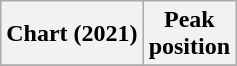<table class="wikitable plainrowheaders" style="text-align:center">
<tr>
<th scope="col">Chart (2021)</th>
<th scope="col">Peak<br>position</th>
</tr>
<tr>
</tr>
</table>
